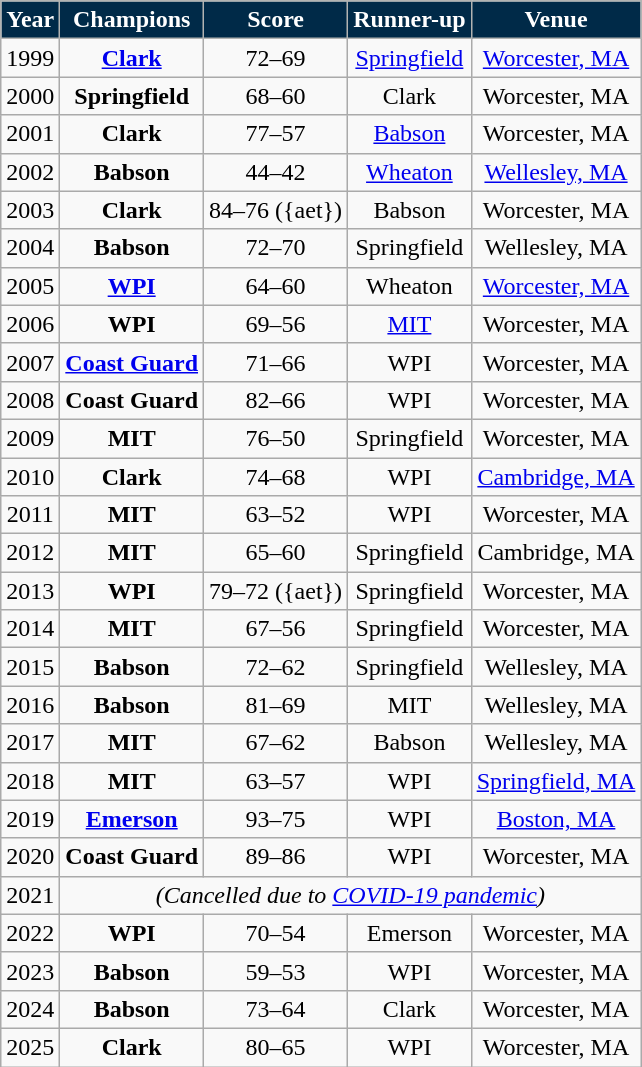<table class="wikitable sortable">
<tr>
<th style= "background:#002A48; color:white; border:1px solid #B2B3B2">Year</th>
<th style= "background:#002A48; color:white; border:1px solid #B2B3B2">Champions</th>
<th style= "background:#002A48; color:white; border:1px solid #B2B3B2">Score</th>
<th style= "background:#002A48; color:white; border:1px solid #B2B3B2">Runner-up</th>
<th style= "background:#002A48; color:white; border:1px solid #B2B3B2">Venue</th>
</tr>
<tr align=center>
<td>1999</td>
<td><strong><a href='#'>Clark</a></strong> </td>
<td>72–69</td>
<td><a href='#'>Springfield</a></td>
<td><a href='#'>Worcester, MA</a></td>
</tr>
<tr align=center>
<td>2000</td>
<td><strong>Springfield</strong> </td>
<td>68–60</td>
<td>Clark</td>
<td>Worcester, MA</td>
</tr>
<tr align=center>
<td>2001</td>
<td><strong>Clark</strong> </td>
<td>77–57</td>
<td><a href='#'>Babson</a></td>
<td>Worcester, MA</td>
</tr>
<tr align=center>
<td>2002</td>
<td><strong>Babson</strong> </td>
<td>44–42</td>
<td><a href='#'>Wheaton</a></td>
<td><a href='#'>Wellesley, MA</a></td>
</tr>
<tr align=center>
<td>2003</td>
<td><strong>Clark</strong> </td>
<td>84–76 ({aet})</td>
<td>Babson</td>
<td>Worcester, MA</td>
</tr>
<tr align=center>
<td>2004</td>
<td><strong>Babson</strong> </td>
<td>72–70</td>
<td>Springfield</td>
<td>Wellesley, MA</td>
</tr>
<tr align=center>
<td>2005</td>
<td><strong><a href='#'>WPI</a></strong> </td>
<td>64–60</td>
<td>Wheaton</td>
<td><a href='#'>Worcester, MA</a></td>
</tr>
<tr align=center>
<td>2006</td>
<td><strong>WPI</strong> </td>
<td>69–56</td>
<td><a href='#'>MIT</a></td>
<td>Worcester, MA</td>
</tr>
<tr align=center>
<td>2007</td>
<td><strong><a href='#'>Coast Guard</a></strong> </td>
<td>71–66</td>
<td>WPI</td>
<td>Worcester, MA</td>
</tr>
<tr align=center>
<td>2008</td>
<td><strong>Coast Guard</strong> </td>
<td>82–66</td>
<td>WPI</td>
<td>Worcester, MA</td>
</tr>
<tr align=center>
<td>2009</td>
<td><strong>MIT</strong> </td>
<td>76–50</td>
<td>Springfield</td>
<td>Worcester,  MA</td>
</tr>
<tr align=center>
<td>2010</td>
<td><strong>Clark</strong> </td>
<td>74–68</td>
<td>WPI</td>
<td><a href='#'>Cambridge, MA</a></td>
</tr>
<tr align=center>
<td>2011</td>
<td><strong>MIT</strong> </td>
<td>63–52</td>
<td>WPI</td>
<td>Worcester, MA</td>
</tr>
<tr align=center>
<td>2012</td>
<td><strong>MIT</strong> </td>
<td>65–60</td>
<td>Springfield</td>
<td>Cambridge, MA</td>
</tr>
<tr align=center>
<td>2013</td>
<td><strong>WPI</strong> </td>
<td>79–72 ({aet})</td>
<td>Springfield</td>
<td>Worcester, MA</td>
</tr>
<tr align=center>
<td>2014</td>
<td><strong>MIT</strong> </td>
<td>67–56</td>
<td>Springfield</td>
<td>Worcester, MA</td>
</tr>
<tr align=center>
<td>2015</td>
<td><strong>Babson</strong> </td>
<td>72–62</td>
<td>Springfield</td>
<td>Wellesley, MA</td>
</tr>
<tr align=center>
<td>2016</td>
<td><strong>Babson</strong> </td>
<td>81–69</td>
<td>MIT</td>
<td>Wellesley, MA</td>
</tr>
<tr align=center>
<td>2017</td>
<td><strong>MIT</strong> </td>
<td>67–62</td>
<td>Babson</td>
<td>Wellesley, MA</td>
</tr>
<tr align=center>
<td>2018</td>
<td><strong>MIT</strong> </td>
<td>63–57</td>
<td>WPI</td>
<td><a href='#'>Springfield, MA</a></td>
</tr>
<tr align=center>
<td>2019</td>
<td><strong><a href='#'>Emerson</a></strong> </td>
<td>93–75</td>
<td>WPI</td>
<td><a href='#'>Boston, MA</a></td>
</tr>
<tr align=center>
<td>2020</td>
<td><strong>Coast Guard</strong> </td>
<td>89–86</td>
<td>WPI</td>
<td>Worcester, MA</td>
</tr>
<tr align=center>
<td>2021</td>
<td colspan=4><em>(Cancelled due to <a href='#'>COVID-19 pandemic</a>)</em></td>
</tr>
<tr align=center>
<td>2022</td>
<td><strong>WPI</strong> </td>
<td>70–54</td>
<td>Emerson</td>
<td>Worcester, MA</td>
</tr>
<tr align=center>
<td>2023</td>
<td><strong>Babson</strong> </td>
<td>59–53</td>
<td>WPI</td>
<td>Worcester, MA</td>
</tr>
<tr align=center>
<td>2024</td>
<td><strong>Babson</strong> </td>
<td>73–64</td>
<td>Clark</td>
<td>Worcester, MA</td>
</tr>
<tr align=center>
<td>2025</td>
<td><strong>Clark</strong> </td>
<td>80–65</td>
<td>WPI</td>
<td>Worcester, MA</td>
</tr>
</table>
